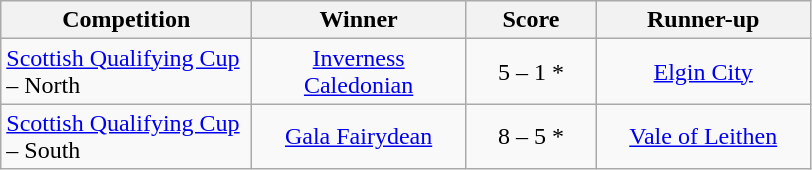<table class="wikitable" style="text-align: center;">
<tr>
<th width=160>Competition</th>
<th width=135>Winner</th>
<th width=80>Score</th>
<th width=135>Runner-up</th>
</tr>
<tr>
<td align=left><a href='#'>Scottish Qualifying Cup</a> – North</td>
<td><a href='#'>Inverness Caledonian</a></td>
<td>5 – 1 *</td>
<td><a href='#'>Elgin City</a></td>
</tr>
<tr>
<td align=left><a href='#'>Scottish Qualifying Cup</a> – South</td>
<td><a href='#'>Gala Fairydean</a></td>
<td>8 – 5 *</td>
<td><a href='#'>Vale of Leithen</a></td>
</tr>
</table>
